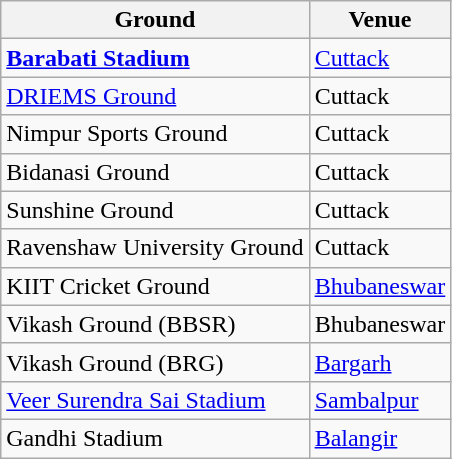<table class="wikitable">
<tr>
<th>Ground</th>
<th>Venue</th>
</tr>
<tr>
<td><strong><a href='#'>Barabati Stadium</a></strong></td>
<td><a href='#'>Cuttack</a></td>
</tr>
<tr>
<td><a href='#'>DRIEMS Ground</a></td>
<td>Cuttack</td>
</tr>
<tr>
<td>Nimpur Sports Ground</td>
<td>Cuttack</td>
</tr>
<tr>
<td>Bidanasi Ground</td>
<td>Cuttack</td>
</tr>
<tr>
<td>Sunshine Ground</td>
<td>Cuttack</td>
</tr>
<tr>
<td>Ravenshaw University Ground</td>
<td>Cuttack</td>
</tr>
<tr>
<td>KIIT Cricket Ground</td>
<td><a href='#'>Bhubaneswar</a></td>
</tr>
<tr>
<td>Vikash Ground (BBSR)</td>
<td>Bhubaneswar</td>
</tr>
<tr>
<td>Vikash Ground (BRG)</td>
<td><a href='#'>Bargarh</a></td>
</tr>
<tr>
<td><a href='#'>Veer Surendra Sai Stadium</a></td>
<td><a href='#'>Sambalpur</a></td>
</tr>
<tr>
<td>Gandhi Stadium</td>
<td><a href='#'>Balangir</a></td>
</tr>
</table>
